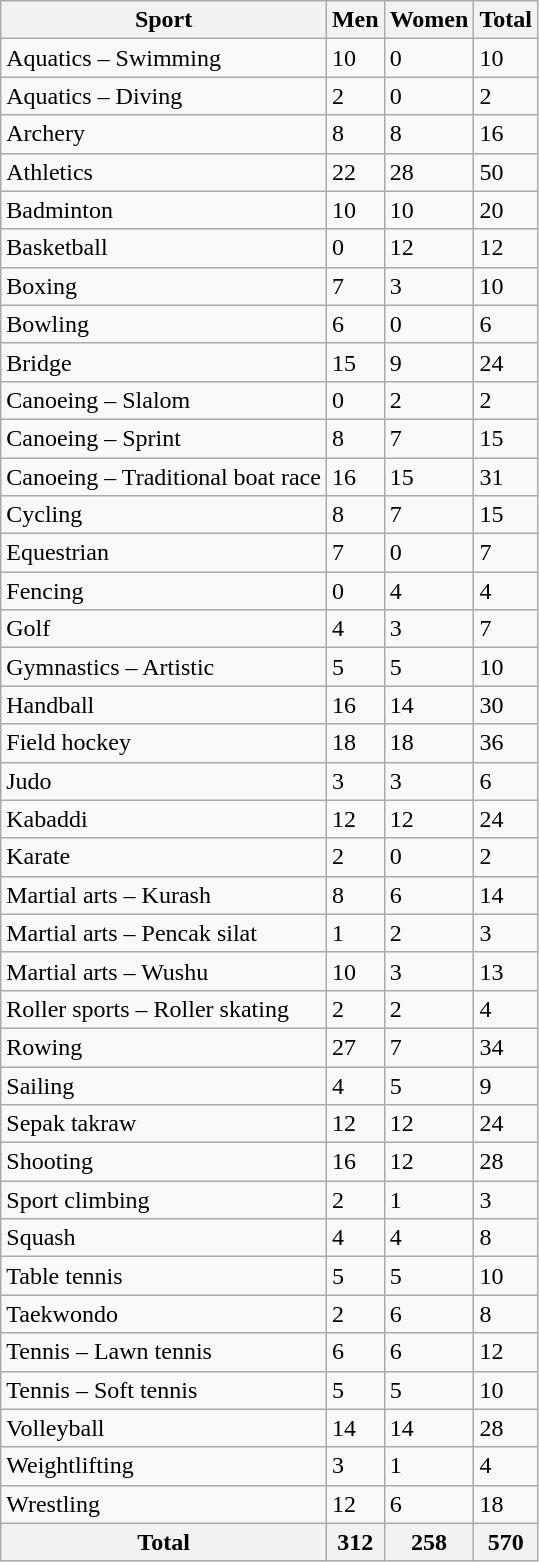<table class="wikitable sortable">
<tr>
<th>Sport</th>
<th>Men</th>
<th>Women</th>
<th>Total</th>
</tr>
<tr>
<td>Aquatics – Swimming</td>
<td>10</td>
<td>0</td>
<td>10</td>
</tr>
<tr>
<td>Aquatics – Diving</td>
<td>2</td>
<td>0</td>
<td>2</td>
</tr>
<tr>
<td>Archery</td>
<td>8</td>
<td>8</td>
<td>16</td>
</tr>
<tr>
<td>Athletics</td>
<td>22</td>
<td>28</td>
<td>50</td>
</tr>
<tr>
<td>Badminton</td>
<td>10</td>
<td>10</td>
<td>20</td>
</tr>
<tr>
<td>Basketball</td>
<td>0</td>
<td>12</td>
<td>12</td>
</tr>
<tr>
<td>Boxing</td>
<td>7</td>
<td>3</td>
<td>10</td>
</tr>
<tr>
<td>Bowling</td>
<td>6</td>
<td>0</td>
<td>6</td>
</tr>
<tr>
<td>Bridge</td>
<td>15</td>
<td>9</td>
<td>24</td>
</tr>
<tr>
<td>Canoeing – Slalom</td>
<td>0</td>
<td>2</td>
<td>2</td>
</tr>
<tr>
<td>Canoeing – Sprint</td>
<td>8</td>
<td>7</td>
<td>15</td>
</tr>
<tr>
<td>Canoeing – Traditional boat race</td>
<td>16</td>
<td>15</td>
<td>31</td>
</tr>
<tr>
<td>Cycling</td>
<td>8</td>
<td>7</td>
<td>15</td>
</tr>
<tr>
<td>Equestrian</td>
<td>7</td>
<td>0</td>
<td>7</td>
</tr>
<tr>
<td>Fencing</td>
<td>0</td>
<td>4</td>
<td>4</td>
</tr>
<tr>
<td>Golf</td>
<td>4</td>
<td>3</td>
<td>7</td>
</tr>
<tr>
<td>Gymnastics – Artistic</td>
<td>5</td>
<td>5</td>
<td>10</td>
</tr>
<tr>
<td>Handball</td>
<td>16</td>
<td>14</td>
<td>30</td>
</tr>
<tr>
<td>Field hockey</td>
<td>18</td>
<td>18</td>
<td>36</td>
</tr>
<tr>
<td>Judo</td>
<td>3</td>
<td>3</td>
<td>6</td>
</tr>
<tr>
<td>Kabaddi</td>
<td>12</td>
<td>12</td>
<td>24</td>
</tr>
<tr>
<td>Karate</td>
<td>2</td>
<td>0</td>
<td>2</td>
</tr>
<tr>
<td>Martial arts – Kurash</td>
<td>8</td>
<td>6</td>
<td>14</td>
</tr>
<tr>
<td>Martial arts – Pencak silat</td>
<td>1</td>
<td>2</td>
<td>3</td>
</tr>
<tr>
<td>Martial arts – Wushu</td>
<td>10</td>
<td>3</td>
<td>13</td>
</tr>
<tr>
<td>Roller sports – Roller skating</td>
<td>2</td>
<td>2</td>
<td>4</td>
</tr>
<tr>
<td>Rowing</td>
<td>27</td>
<td>7</td>
<td>34</td>
</tr>
<tr>
<td>Sailing</td>
<td>4</td>
<td>5</td>
<td>9</td>
</tr>
<tr>
<td>Sepak takraw</td>
<td>12</td>
<td>12</td>
<td>24</td>
</tr>
<tr>
<td>Shooting</td>
<td>16</td>
<td>12</td>
<td>28</td>
</tr>
<tr>
<td>Sport climbing</td>
<td>2</td>
<td>1</td>
<td>3</td>
</tr>
<tr>
<td>Squash</td>
<td>4</td>
<td>4</td>
<td>8</td>
</tr>
<tr>
<td>Table tennis</td>
<td>5</td>
<td>5</td>
<td>10</td>
</tr>
<tr>
<td>Taekwondo</td>
<td>2</td>
<td>6</td>
<td>8</td>
</tr>
<tr>
<td>Tennis – Lawn tennis</td>
<td>6</td>
<td>6</td>
<td>12</td>
</tr>
<tr>
<td>Tennis – Soft tennis</td>
<td>5</td>
<td>5</td>
<td>10</td>
</tr>
<tr>
<td>Volleyball</td>
<td>14</td>
<td>14</td>
<td>28</td>
</tr>
<tr>
<td>Weightlifting</td>
<td>3</td>
<td>1</td>
<td>4</td>
</tr>
<tr>
<td>Wrestling</td>
<td>12</td>
<td>6</td>
<td>18</td>
</tr>
<tr>
<th>Total</th>
<th>312</th>
<th>258</th>
<th>570</th>
</tr>
</table>
